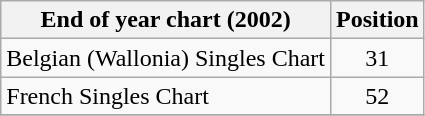<table class="wikitable sortable">
<tr>
<th>End of year chart (2002)</th>
<th>Position</th>
</tr>
<tr>
<td>Belgian (Wallonia) Singles Chart</td>
<td align="center">31</td>
</tr>
<tr>
<td>French Singles Chart</td>
<td align="center">52</td>
</tr>
<tr>
</tr>
</table>
